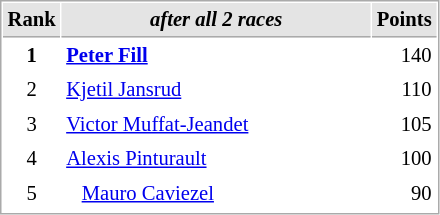<table cellspacing="1" cellpadding="3" style="border:1px solid #aaa; font-size:86%;">
<tr style="background:#e4e4e4;">
<th style="border-bottom:1px solid #aaa; width:10px;">Rank</th>
<th style="border-bottom:1px solid #aaa; width:200px; white-space:nowrap;"><em>after all 2 races</em></th>
<th style="border-bottom:1px solid #aaa; width:20px;">Points</th>
</tr>
<tr>
<td style="text-align:center;"><strong>1</strong></td>
<td><strong> <a href='#'>Peter Fill</a> </strong></td>
<td align="right">140</td>
</tr>
<tr>
<td style="text-align:center;">2</td>
<td> <a href='#'>Kjetil Jansrud</a></td>
<td align="right">110</td>
</tr>
<tr>
<td style="text-align:center;">3</td>
<td> <a href='#'>Victor Muffat-Jeandet</a></td>
<td align="right">105</td>
</tr>
<tr>
<td style="text-align:center;">4</td>
<td> <a href='#'>Alexis Pinturault</a></td>
<td align="right">100</td>
</tr>
<tr>
<td style="text-align:center;">5</td>
<td>   <a href='#'>Mauro Caviezel</a></td>
<td align="right">90</td>
</tr>
<tr>
</tr>
</table>
